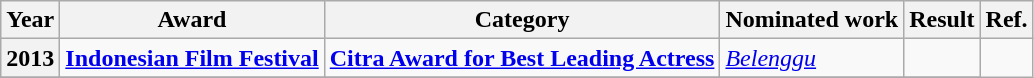<table class="wikitable sortable">
<tr>
<th>Year</th>
<th>Award</th>
<th>Category</th>
<th>Nominated work</th>
<th>Result</th>
<th>Ref.</th>
</tr>
<tr>
<th>2013</th>
<td><strong><a href='#'>Indonesian Film Festival</a></strong></td>
<td><strong><a href='#'>Citra Award for Best Leading Actress</a></strong></td>
<td><em><a href='#'>Belenggu</a></em></td>
<td></td>
</tr>
<tr>
</tr>
</table>
